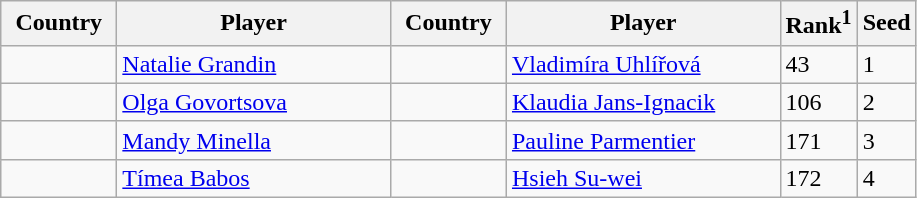<table class="sortable wikitable">
<tr>
<th width="70">Country</th>
<th width="175">Player</th>
<th width="70">Country</th>
<th width="175">Player</th>
<th>Rank<sup>1</sup></th>
<th>Seed</th>
</tr>
<tr>
<td></td>
<td><a href='#'>Natalie Grandin</a></td>
<td></td>
<td><a href='#'>Vladimíra Uhlířová</a></td>
<td>43</td>
<td>1</td>
</tr>
<tr>
<td></td>
<td><a href='#'>Olga Govortsova</a></td>
<td></td>
<td><a href='#'>Klaudia Jans-Ignacik</a></td>
<td>106</td>
<td>2</td>
</tr>
<tr>
<td></td>
<td><a href='#'>Mandy Minella</a></td>
<td></td>
<td><a href='#'>Pauline Parmentier</a></td>
<td>171</td>
<td>3</td>
</tr>
<tr>
<td></td>
<td><a href='#'>Tímea Babos</a></td>
<td></td>
<td><a href='#'>Hsieh Su-wei</a></td>
<td>172</td>
<td>4</td>
</tr>
</table>
